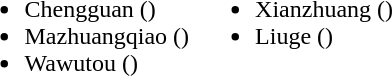<table>
<tr>
<td valign="top"><br><ul><li>Chengguan ()</li><li>Mazhuangqiao ()</li><li>Wawutou ()</li></ul></td>
<td valign="top"><br><ul><li>Xianzhuang ()</li><li>Liuge ()</li></ul></td>
</tr>
</table>
